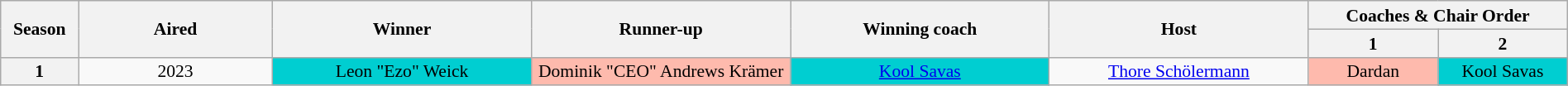<table class="wikitable" style="text-align:center; font-size:90%; line-height:16px; width:100%">
<tr>
<th rowspan="2" scope="col" style="width:01%">Season</th>
<th rowspan="2" scope="col" style="width:06%">Aired</th>
<th rowspan="2" scope="col" style="width:08%">Winner</th>
<th rowspan="2" style="width:08%">Runner-up</th>
<th rowspan="2" scope="col" style="width:08%">Winning coach</th>
<th rowspan="2" scope="col" style="width:08%">Host</th>
<th colspan="2" scope="col" style="width:08%">Coaches & Chair Order</th>
</tr>
<tr>
<th scope="col" style="width:04%">1</th>
<th scope="col" style="width:04%">2</th>
</tr>
<tr>
<th>1</th>
<td>2023</td>
<td style="background:#00ced1">Leon "Ezo" Weick</td>
<td style="background:#febaad">Dominik "CEO" Andrews Krämer</td>
<td style="background:#00ced1"><a href='#'>Kool Savas</a></td>
<td><a href='#'>Thore Schölermann</a></td>
<td style="background:#febaad">Dardan</td>
<td style="background:#00ced1">Kool Savas</td>
</tr>
</table>
